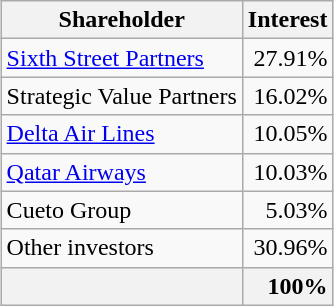<table class="wikitable sortable" style="margin:auto;">
<tr>
<th>Shareholder</th>
<th>Interest</th>
</tr>
<tr>
<td> <a href='#'>Sixth Street Partners</a></td>
<td style="text-align:right;">27.91%</td>
</tr>
<tr>
<td> Strategic Value Partners</td>
<td style="text-align:right;">16.02%</td>
</tr>
<tr>
<td> <a href='#'>Delta Air Lines</a></td>
<td style="text-align:right;">10.05%</td>
</tr>
<tr>
<td> <a href='#'>Qatar Airways</a></td>
<td style="text-align:right;">10.03%</td>
</tr>
<tr>
<td> Cueto Group</td>
<td style="text-align:right;">5.03%</td>
</tr>
<tr>
<td>Other investors</td>
<td style="text-align:right;">30.96%</td>
</tr>
<tr>
<th></th>
<th style="text-align:right;">100%</th>
</tr>
</table>
